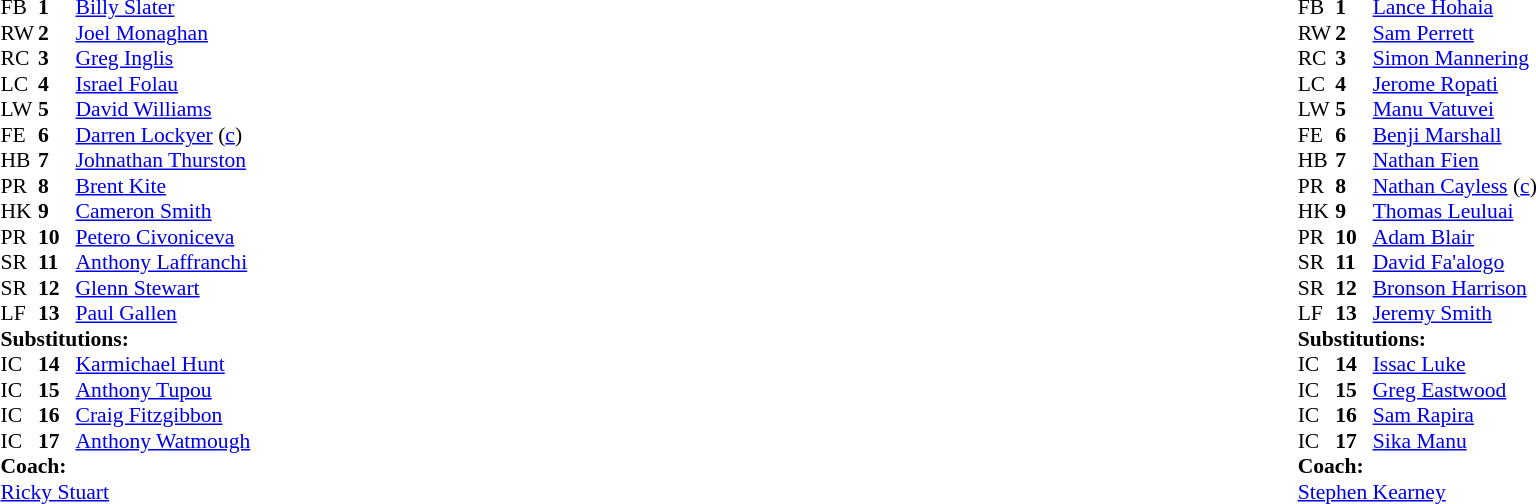<table width="100%">
<tr>
<td valign="top" width="50%"><br><table style="font-size: 90%" cellspacing="0" cellpadding="0">
<tr>
<th width="25"></th>
<th width="25"></th>
</tr>
<tr>
<td>FB</td>
<td><strong>1</strong></td>
<td><a href='#'>Billy Slater</a></td>
</tr>
<tr>
<td>RW</td>
<td><strong>2</strong></td>
<td><a href='#'>Joel Monaghan</a></td>
</tr>
<tr>
<td>RC</td>
<td><strong>3</strong></td>
<td><a href='#'>Greg Inglis</a></td>
</tr>
<tr>
<td>LC</td>
<td><strong>4</strong></td>
<td><a href='#'>Israel Folau</a></td>
</tr>
<tr>
<td>LW</td>
<td><strong>5</strong></td>
<td><a href='#'>David Williams</a></td>
</tr>
<tr>
<td>FE</td>
<td><strong>6</strong></td>
<td><a href='#'>Darren Lockyer</a> (<a href='#'>c</a>)</td>
</tr>
<tr>
<td>HB</td>
<td><strong>7</strong></td>
<td><a href='#'>Johnathan Thurston</a></td>
</tr>
<tr>
<td>PR</td>
<td><strong>8</strong></td>
<td><a href='#'>Brent Kite</a></td>
</tr>
<tr>
<td>HK</td>
<td><strong>9</strong></td>
<td><a href='#'>Cameron Smith</a></td>
</tr>
<tr>
<td>PR</td>
<td><strong>10</strong></td>
<td><a href='#'>Petero Civoniceva</a></td>
</tr>
<tr>
<td>SR</td>
<td><strong>11</strong></td>
<td><a href='#'>Anthony Laffranchi</a></td>
</tr>
<tr>
<td>SR</td>
<td><strong>12</strong></td>
<td><a href='#'>Glenn Stewart</a></td>
</tr>
<tr>
<td>LF</td>
<td><strong>13</strong></td>
<td><a href='#'>Paul Gallen</a></td>
</tr>
<tr>
<td colspan=3><strong>Substitutions:</strong></td>
</tr>
<tr>
<td>IC</td>
<td><strong>14</strong></td>
<td><a href='#'>Karmichael Hunt</a></td>
</tr>
<tr>
<td>IC</td>
<td><strong>15</strong></td>
<td><a href='#'>Anthony Tupou</a></td>
</tr>
<tr>
<td>IC</td>
<td><strong>16</strong></td>
<td><a href='#'>Craig Fitzgibbon</a></td>
</tr>
<tr>
<td>IC</td>
<td><strong>17</strong></td>
<td><a href='#'>Anthony Watmough</a></td>
</tr>
<tr>
<td colspan=3><strong>Coach:</strong></td>
</tr>
<tr>
<td colspan="4"> <a href='#'>Ricky Stuart</a></td>
</tr>
</table>
</td>
<td valign="top" width="50%"><br><table style="font-size: 90%" cellspacing="0" cellpadding="0" align="center">
<tr>
<th width="25"></th>
<th width="25"></th>
</tr>
<tr>
<td>FB</td>
<td><strong>1</strong></td>
<td><a href='#'>Lance Hohaia</a></td>
</tr>
<tr>
<td>RW</td>
<td><strong>2</strong></td>
<td><a href='#'>Sam Perrett</a></td>
</tr>
<tr>
<td>RC</td>
<td><strong>3</strong></td>
<td><a href='#'>Simon Mannering</a></td>
</tr>
<tr>
<td>LC</td>
<td><strong>4</strong></td>
<td><a href='#'>Jerome Ropati</a></td>
</tr>
<tr>
<td>LW</td>
<td><strong>5</strong></td>
<td><a href='#'>Manu Vatuvei</a></td>
</tr>
<tr>
<td>FE</td>
<td><strong>6</strong></td>
<td><a href='#'>Benji Marshall</a></td>
</tr>
<tr>
<td>HB</td>
<td><strong>7</strong></td>
<td><a href='#'>Nathan Fien</a></td>
</tr>
<tr>
<td>PR</td>
<td><strong>8</strong></td>
<td><a href='#'>Nathan Cayless</a> (<a href='#'>c</a>)</td>
</tr>
<tr>
<td>HK</td>
<td><strong>9</strong></td>
<td><a href='#'>Thomas Leuluai</a></td>
</tr>
<tr>
<td>PR</td>
<td><strong>10</strong></td>
<td><a href='#'>Adam Blair</a></td>
</tr>
<tr>
<td>SR</td>
<td><strong>11</strong></td>
<td><a href='#'>David Fa'alogo</a></td>
</tr>
<tr>
<td>SR</td>
<td><strong>12</strong></td>
<td><a href='#'>Bronson Harrison</a></td>
</tr>
<tr>
<td>LF</td>
<td><strong>13</strong></td>
<td><a href='#'>Jeremy Smith</a></td>
</tr>
<tr>
<td colspan=3><strong>Substitutions:</strong></td>
</tr>
<tr>
<td>IC</td>
<td><strong>14</strong></td>
<td><a href='#'>Issac Luke</a></td>
</tr>
<tr>
<td>IC</td>
<td><strong>15</strong></td>
<td><a href='#'>Greg Eastwood</a></td>
</tr>
<tr>
<td>IC</td>
<td><strong>16</strong></td>
<td><a href='#'>Sam Rapira</a></td>
</tr>
<tr>
<td>IC</td>
<td><strong>17</strong></td>
<td><a href='#'>Sika Manu</a></td>
</tr>
<tr>
<td colspan=3><strong>Coach:</strong></td>
</tr>
<tr>
<td colspan="4"> <a href='#'>Stephen Kearney</a></td>
</tr>
</table>
</td>
</tr>
</table>
